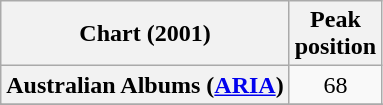<table class="wikitable sortable plainrowheaders" style="text-align:center">
<tr>
<th scope="col">Chart (2001)</th>
<th scope="col">Peak<br> position</th>
</tr>
<tr>
<th scope="row">Australian Albums (<a href='#'>ARIA</a>)</th>
<td>68</td>
</tr>
<tr>
</tr>
<tr>
</tr>
<tr>
</tr>
<tr>
</tr>
<tr>
</tr>
<tr>
</tr>
<tr>
</tr>
<tr>
</tr>
<tr>
</tr>
<tr>
</tr>
<tr>
</tr>
<tr>
</tr>
<tr>
</tr>
<tr>
</tr>
<tr>
</tr>
</table>
